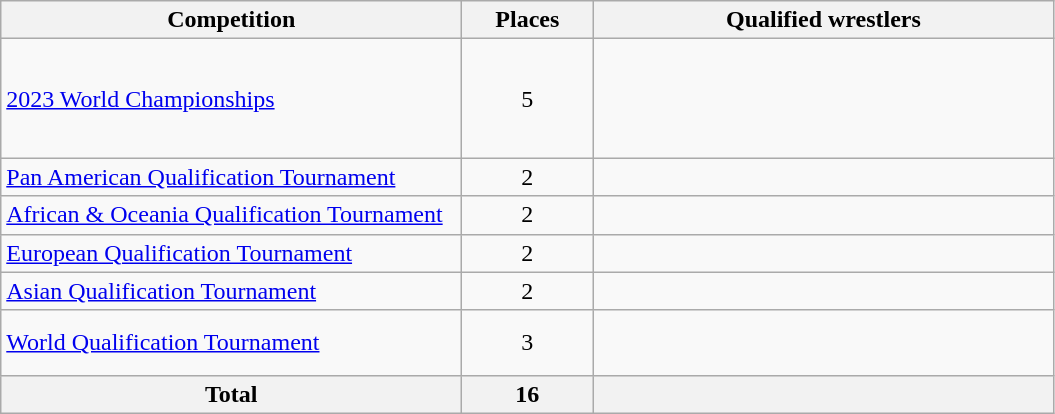<table class = "wikitable">
<tr>
<th width=300>Competition</th>
<th width=80>Places</th>
<th width=300>Qualified wrestlers</th>
</tr>
<tr>
<td><a href='#'>2023 World Championships</a></td>
<td align="center">5</td>
<td><br><br><br><br></td>
</tr>
<tr>
<td><a href='#'>Pan American Qualification Tournament</a></td>
<td align="center">2</td>
<td><br></td>
</tr>
<tr>
<td><a href='#'>African & Oceania Qualification Tournament</a></td>
<td align="center">2</td>
<td> <br></td>
</tr>
<tr>
<td><a href='#'>European Qualification Tournament</a></td>
<td align="center">2</td>
<td><br></td>
</tr>
<tr>
<td><a href='#'>Asian Qualification Tournament</a></td>
<td align="center">2</td>
<td><br></td>
</tr>
<tr>
<td><a href='#'>World Qualification Tournament</a></td>
<td align="center">3</td>
<td><br><br></td>
</tr>
<tr>
<th>Total</th>
<th>16</th>
<th></th>
</tr>
</table>
